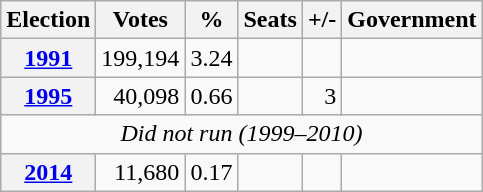<table class="wikitable" style="text-align:right;">
<tr>
<th>Election</th>
<th>Votes</th>
<th>%</th>
<th>Seats</th>
<th>+/-</th>
<th>Government</th>
</tr>
<tr>
<th><a href='#'>1991</a></th>
<td>199,194</td>
<td>3.24</td>
<td></td>
<td></td>
<td></td>
</tr>
<tr>
<th><a href='#'>1995</a></th>
<td>40,098</td>
<td>0.66</td>
<td></td>
<td> 3</td>
<td></td>
</tr>
<tr>
<td colspan=11 align=center><em>Did not run (1999–2010)</em></td>
</tr>
<tr>
<th><a href='#'>2014</a></th>
<td>11,680</td>
<td>0.17</td>
<td></td>
<td></td>
<td></td>
</tr>
</table>
